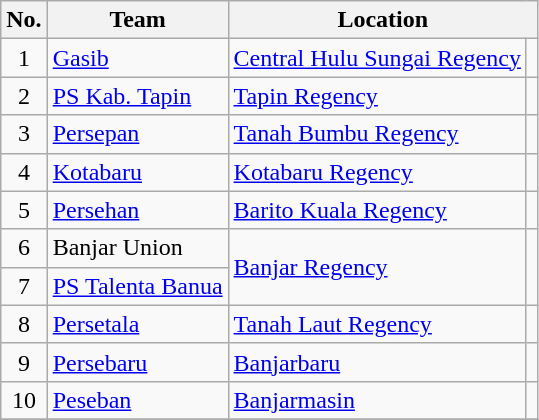<table class="wikitable sortable">
<tr>
<th>No.</th>
<th>Team</th>
<th colspan=2>Location</th>
</tr>
<tr>
<td align=center>1</td>
<td><a href='#'>Gasib</a></td>
<td><a href='#'>Central Hulu Sungai Regency</a></td>
<td></td>
</tr>
<tr>
<td align=center>2</td>
<td><a href='#'>PS Kab. Tapin</a></td>
<td><a href='#'>Tapin Regency</a></td>
<td></td>
</tr>
<tr>
<td align=center>3</td>
<td><a href='#'>Persepan</a></td>
<td><a href='#'>Tanah Bumbu Regency</a></td>
<td></td>
</tr>
<tr>
<td align=center>4</td>
<td><a href='#'>Kotabaru</a></td>
<td><a href='#'>Kotabaru Regency</a></td>
<td></td>
</tr>
<tr>
<td align=center>5</td>
<td><a href='#'>Persehan</a></td>
<td><a href='#'>Barito Kuala Regency</a></td>
<td></td>
</tr>
<tr>
<td align=center>6</td>
<td>Banjar Union</td>
<td rowspan=2><a href='#'>Banjar Regency</a></td>
<td rowspan=2></td>
</tr>
<tr>
<td align=center>7</td>
<td><a href='#'>PS Talenta Banua</a></td>
</tr>
<tr>
<td align=center>8</td>
<td><a href='#'>Persetala</a></td>
<td><a href='#'>Tanah Laut Regency</a></td>
<td></td>
</tr>
<tr>
<td align=center>9</td>
<td><a href='#'>Persebaru</a></td>
<td><a href='#'>Banjarbaru</a></td>
<td></td>
</tr>
<tr>
<td align=center>10</td>
<td><a href='#'>Peseban</a></td>
<td><a href='#'>Banjarmasin</a></td>
<td></td>
</tr>
<tr>
</tr>
</table>
